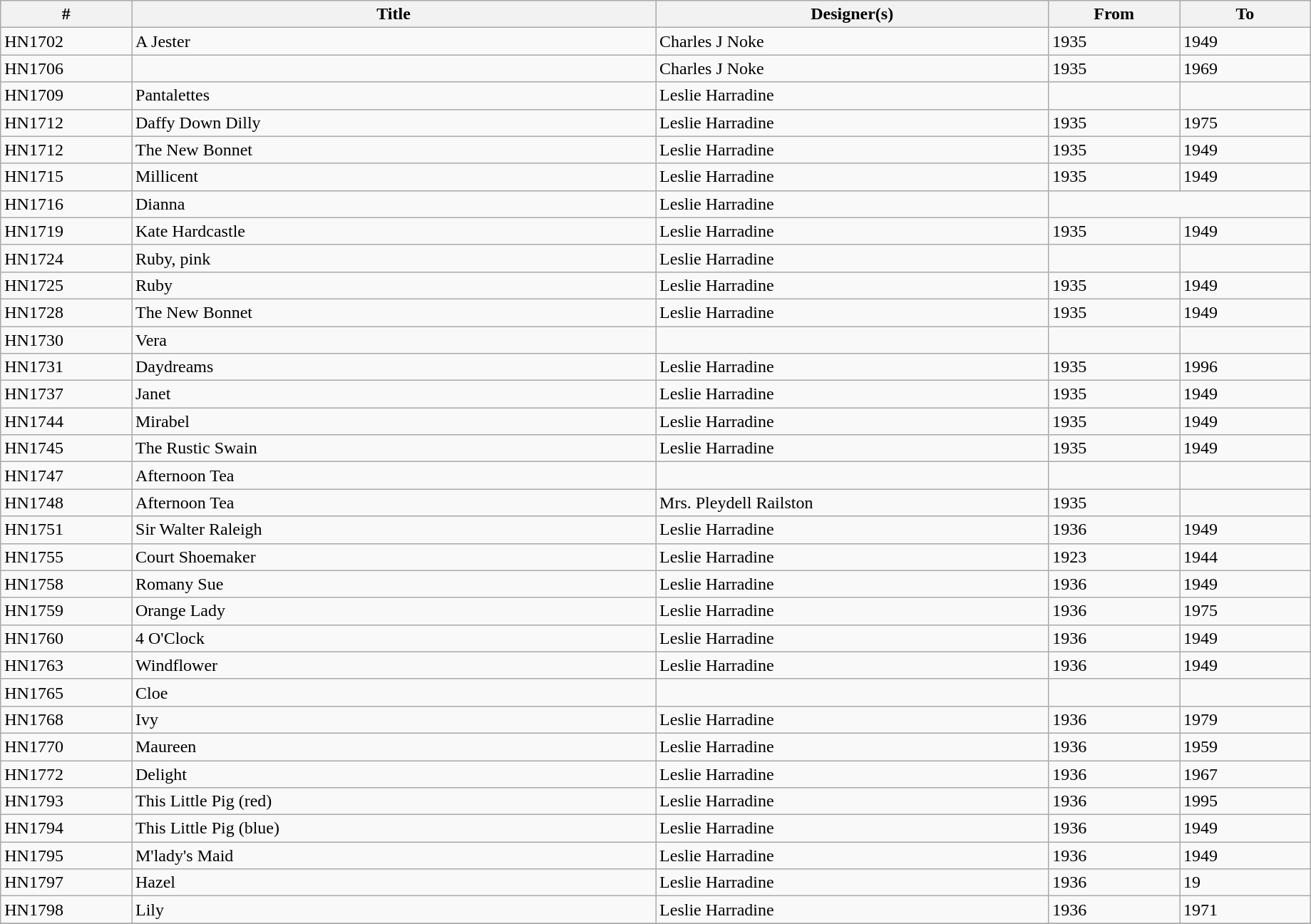<table class="wikitable collapsible" width="97%" border="1" cellpadding="1" cellspacing="0" align="centre">
<tr>
<th width=10%>#</th>
<th width=40%>Title</th>
<th width=30%>Designer(s)</th>
<th width=10%>From</th>
<th width=10%>To</th>
</tr>
<tr>
<td>HN1702</td>
<td>A Jester</td>
<td>Charles J Noke</td>
<td>1935</td>
<td>1949</td>
</tr>
<tr>
<td>HN1706</td>
<td></td>
<td>Charles J Noke</td>
<td>1935</td>
<td>1969</td>
</tr>
<tr>
<td>HN1709</td>
<td>Pantalettes</td>
<td>Leslie Harradine</td>
<td></td>
<td></td>
</tr>
<tr>
<td>HN1712</td>
<td>Daffy Down Dilly</td>
<td>Leslie Harradine</td>
<td>1935</td>
<td>1975</td>
</tr>
<tr>
<td>HN1712</td>
<td>The New Bonnet</td>
<td>Leslie Harradine</td>
<td>1935</td>
<td>1949</td>
</tr>
<tr>
<td>HN1715</td>
<td>Millicent</td>
<td>Leslie Harradine</td>
<td>1935</td>
<td>1949</td>
</tr>
<tr>
<td>HN1716</td>
<td>Dianna</td>
<td>Leslie Harradine</td>
</tr>
<tr>
<td>HN1719</td>
<td>Kate Hardcastle</td>
<td>Leslie Harradine</td>
<td>1935</td>
<td>1949</td>
</tr>
<tr>
<td>HN1724</td>
<td>Ruby, pink</td>
<td>Leslie Harradine</td>
<td></td>
<td></td>
</tr>
<tr>
<td>HN1725</td>
<td>Ruby</td>
<td>Leslie Harradine</td>
<td>1935</td>
<td>1949</td>
</tr>
<tr>
<td>HN1728</td>
<td>The New Bonnet</td>
<td>Leslie Harradine</td>
<td>1935</td>
<td>1949</td>
</tr>
<tr>
<td>HN1730</td>
<td>Vera</td>
<td></td>
<td></td>
<td></td>
</tr>
<tr>
<td>HN1731</td>
<td>Daydreams</td>
<td>Leslie Harradine</td>
<td>1935</td>
<td>1996</td>
</tr>
<tr>
<td>HN1737</td>
<td>Janet</td>
<td>Leslie Harradine</td>
<td>1935</td>
<td>1949</td>
</tr>
<tr>
<td>HN1744</td>
<td>Mirabel</td>
<td>Leslie Harradine</td>
<td>1935</td>
<td>1949</td>
</tr>
<tr>
<td>HN1745</td>
<td>The Rustic Swain</td>
<td>Leslie Harradine</td>
<td>1935</td>
<td>1949</td>
</tr>
<tr>
<td>HN1747</td>
<td>Afternoon Tea</td>
<td></td>
<td></td>
<td></td>
</tr>
<tr>
<td>HN1748</td>
<td>Afternoon Tea</td>
<td>Mrs. Pleydell Railston</td>
<td>1935</td>
<td></td>
</tr>
<tr>
<td>HN1751</td>
<td>Sir Walter Raleigh</td>
<td>Leslie Harradine</td>
<td>1936</td>
<td>1949</td>
</tr>
<tr>
<td>HN1755</td>
<td>Court Shoemaker</td>
<td>Leslie Harradine</td>
<td>1923</td>
<td>1944</td>
</tr>
<tr>
<td>HN1758</td>
<td>Romany Sue</td>
<td>Leslie Harradine</td>
<td>1936</td>
<td>1949</td>
</tr>
<tr>
<td>HN1759</td>
<td>Orange Lady</td>
<td>Leslie Harradine</td>
<td>1936</td>
<td>1975</td>
</tr>
<tr>
<td>HN1760</td>
<td>4 O'Clock</td>
<td>Leslie Harradine</td>
<td>1936</td>
<td>1949</td>
</tr>
<tr>
<td>HN1763</td>
<td>Windflower</td>
<td>Leslie Harradine</td>
<td>1936</td>
<td>1949</td>
</tr>
<tr>
<td>HN1765</td>
<td>Cloe</td>
<td></td>
<td></td>
<td></td>
</tr>
<tr>
<td>HN1768</td>
<td>Ivy</td>
<td>Leslie Harradine</td>
<td>1936</td>
<td>1979</td>
</tr>
<tr>
<td>HN1770</td>
<td>Maureen</td>
<td>Leslie Harradine</td>
<td>1936</td>
<td>1959</td>
</tr>
<tr>
<td>HN1772</td>
<td>Delight</td>
<td>Leslie Harradine</td>
<td>1936</td>
<td>1967</td>
</tr>
<tr>
<td>HN1793</td>
<td>This Little Pig (red)</td>
<td>Leslie Harradine</td>
<td>1936</td>
<td>1995</td>
</tr>
<tr>
<td>HN1794</td>
<td>This Little Pig (blue)</td>
<td>Leslie Harradine</td>
<td>1936</td>
<td>1949</td>
</tr>
<tr>
<td>HN1795</td>
<td>M'lady's Maid</td>
<td>Leslie Harradine</td>
<td>1936</td>
<td>1949</td>
</tr>
<tr>
<td>HN1797</td>
<td>Hazel</td>
<td>Leslie Harradine</td>
<td>1936</td>
<td>19</td>
</tr>
<tr>
<td>HN1798</td>
<td>Lily</td>
<td>Leslie Harradine</td>
<td>1936</td>
<td>1971</td>
</tr>
<tr>
</tr>
</table>
